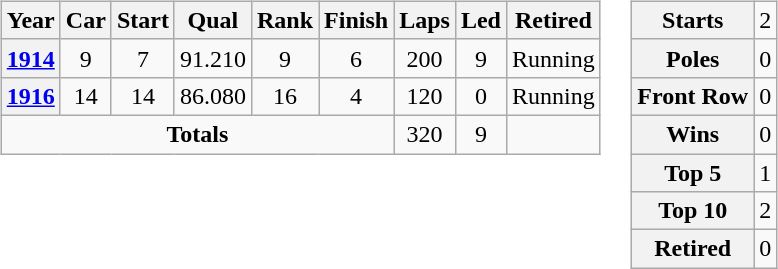<table>
<tr ---- valign="top">
<td><br><table class="wikitable" style="text-align:center">
<tr>
<th>Year</th>
<th>Car</th>
<th>Start</th>
<th>Qual</th>
<th>Rank</th>
<th>Finish</th>
<th>Laps</th>
<th>Led</th>
<th>Retired</th>
</tr>
<tr>
<th><a href='#'>1914</a></th>
<td>9</td>
<td>7</td>
<td>91.210</td>
<td>9</td>
<td>6</td>
<td>200</td>
<td>9</td>
<td>Running</td>
</tr>
<tr>
<th><a href='#'>1916</a></th>
<td>14</td>
<td>14</td>
<td>86.080</td>
<td>16</td>
<td>4</td>
<td>120</td>
<td>0</td>
<td>Running</td>
</tr>
<tr>
<td colspan="6"><strong>Totals</strong></td>
<td>320</td>
<td>9</td>
<td></td>
</tr>
</table>
</td>
<td><br><table class="wikitable" style="text-align:center">
<tr>
<th>Starts</th>
<td>2</td>
</tr>
<tr>
<th>Poles</th>
<td>0</td>
</tr>
<tr>
<th>Front Row</th>
<td>0</td>
</tr>
<tr>
<th>Wins</th>
<td>0</td>
</tr>
<tr>
<th>Top 5</th>
<td>1</td>
</tr>
<tr>
<th>Top 10</th>
<td>2</td>
</tr>
<tr>
<th>Retired</th>
<td>0</td>
</tr>
</table>
</td>
</tr>
</table>
